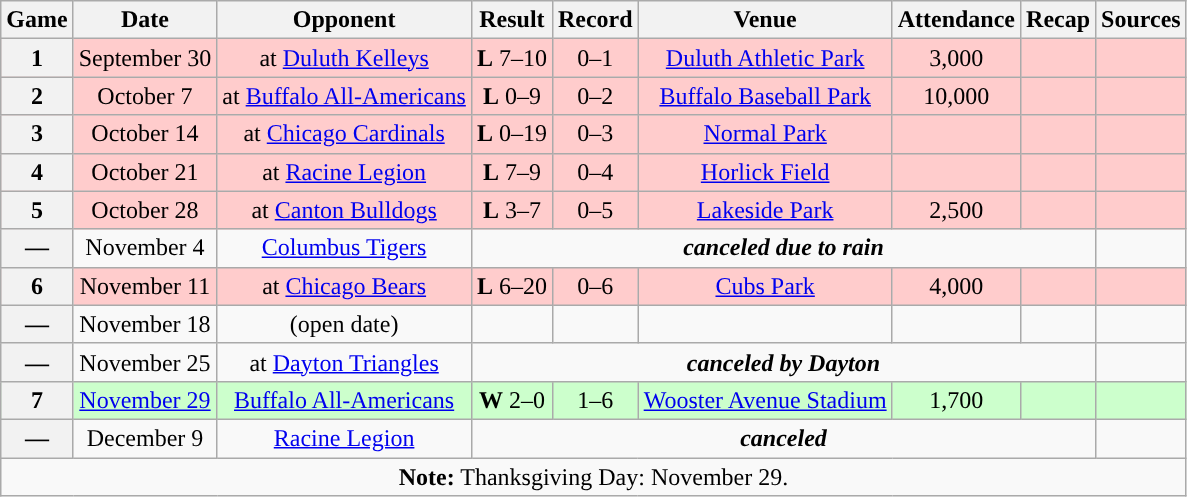<table class="wikitable" style="text-align:center">
<tr>
<th>Game</th>
<th>Date</th>
<th>Opponent</th>
<th>Result</th>
<th>Record</th>
<th>Venue</th>
<th>Attendance</th>
<th>Recap</th>
<th>Sources</th>
</tr>
<tr style="background:#fcc">
<th>1</th>
<td>September 30</td>
<td>at <a href='#'>Duluth Kelleys</a></td>
<td><strong>L</strong> 7–10</td>
<td>0–1</td>
<td><a href='#'>Duluth Athletic Park</a></td>
<td>3,000</td>
<td></td>
<td></td>
</tr>
<tr style="background:#fcc">
<th>2</th>
<td>October 7</td>
<td>at <a href='#'>Buffalo All-Americans</a></td>
<td><strong>L</strong> 0–9</td>
<td>0–2</td>
<td><a href='#'>Buffalo Baseball Park</a></td>
<td>10,000</td>
<td></td>
<td></td>
</tr>
<tr style="background:#fcc">
<th>3</th>
<td>October 14</td>
<td>at <a href='#'>Chicago Cardinals</a></td>
<td><strong>L</strong> 0–19</td>
<td>0–3</td>
<td><a href='#'>Normal Park</a></td>
<td></td>
<td></td>
<td></td>
</tr>
<tr style="background:#fcc">
<th>4</th>
<td>October 21</td>
<td>at <a href='#'>Racine Legion</a></td>
<td><strong>L</strong> 7–9</td>
<td>0–4</td>
<td><a href='#'>Horlick Field</a></td>
<td></td>
<td></td>
<td></td>
</tr>
<tr style="background:#fcc">
<th>5</th>
<td>October 28</td>
<td>at <a href='#'>Canton Bulldogs</a></td>
<td><strong>L</strong> 3–7</td>
<td>0–5</td>
<td><a href='#'>Lakeside Park</a></td>
<td>2,500</td>
<td></td>
<td></td>
</tr>
<tr>
<th>—</th>
<td>November 4</td>
<td><a href='#'>Columbus Tigers</a></td>
<td colspan="5"><strong><em>canceled due to rain</em></strong></td>
<td></td>
</tr>
<tr style="background:#fcc">
<th>6</th>
<td>November 11</td>
<td>at <a href='#'>Chicago Bears</a></td>
<td><strong>L</strong> 6–20</td>
<td>0–6</td>
<td><a href='#'>Cubs Park</a></td>
<td>4,000</td>
<td></td>
<td></td>
</tr>
<tr>
<th>—</th>
<td>November 18</td>
<td>(open date)</td>
<td></td>
<td></td>
<td></td>
<td></td>
<td></td>
<td></td>
</tr>
<tr>
<th>—</th>
<td>November 25</td>
<td>at <a href='#'>Dayton Triangles</a></td>
<td colspan="5"><strong><em>canceled by Dayton</em></strong></td>
<td></td>
</tr>
<tr style="background:#cfc">
<th>7</th>
<td><a href='#'>November 29</a></td>
<td><a href='#'>Buffalo All-Americans</a></td>
<td><strong>W</strong> 2–0</td>
<td>1–6</td>
<td><a href='#'>Wooster Avenue Stadium</a></td>
<td>1,700</td>
<td></td>
<td></td>
</tr>
<tr>
<th>—</th>
<td>December 9</td>
<td><a href='#'>Racine Legion</a></td>
<td colspan="5"><strong><em>canceled</em></strong> </td>
<td></td>
</tr>
<tr>
<td colspan="10"><strong>Note:</strong> Thanksgiving Day: November 29.</td>
</tr>
</table>
